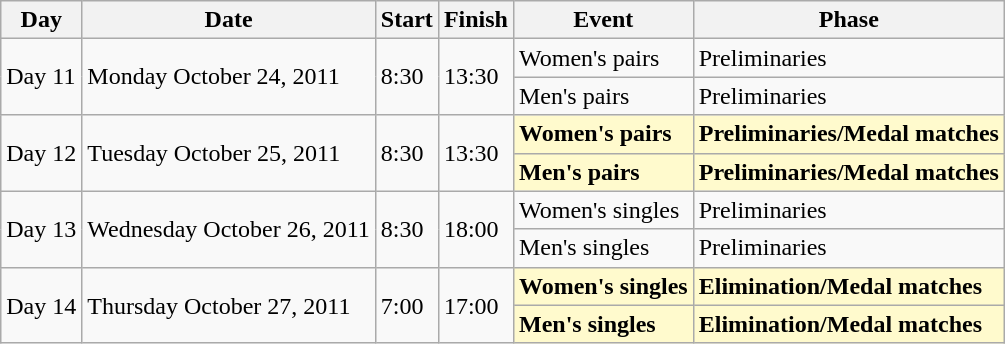<table class=wikitable>
<tr>
<th>Day</th>
<th>Date</th>
<th>Start</th>
<th>Finish</th>
<th>Event</th>
<th>Phase</th>
</tr>
<tr>
<td rowspan=2>Day 11</td>
<td rowspan=2>Monday October 24, 2011</td>
<td rowspan=2>8:30</td>
<td rowspan=2>13:30</td>
<td>Women's pairs</td>
<td>Preliminaries</td>
</tr>
<tr>
<td>Men's pairs</td>
<td>Preliminaries</td>
</tr>
<tr>
<td rowspan=2>Day 12</td>
<td rowspan=2>Tuesday October 25, 2011</td>
<td rowspan=2>8:30</td>
<td rowspan=2>13:30</td>
<td style=background:lemonchiffon><strong>Women's pairs</strong></td>
<td style=background:lemonchiffon><strong>Preliminaries/Medal matches</strong></td>
</tr>
<tr>
<td style=background:lemonchiffon><strong>Men's pairs</strong></td>
<td style=background:lemonchiffon><strong>Preliminaries/Medal matches</strong></td>
</tr>
<tr>
<td rowspan=2>Day 13</td>
<td rowspan=2>Wednesday October 26, 2011</td>
<td rowspan=2>8:30</td>
<td rowspan=2>18:00</td>
<td>Women's singles</td>
<td>Preliminaries</td>
</tr>
<tr>
<td>Men's singles</td>
<td>Preliminaries</td>
</tr>
<tr>
<td rowspan=2>Day 14</td>
<td rowspan=2>Thursday October 27, 2011</td>
<td rowspan=2>7:00</td>
<td rowspan=2>17:00</td>
<td style=background:lemonchiffon><strong>Women's singles</strong></td>
<td style=background:lemonchiffon><strong>Elimination/Medal matches</strong></td>
</tr>
<tr>
<td style=background:lemonchiffon><strong> Men's singles</strong></td>
<td style=background:lemonchiffon><strong>Elimination/Medal matches</strong></td>
</tr>
</table>
